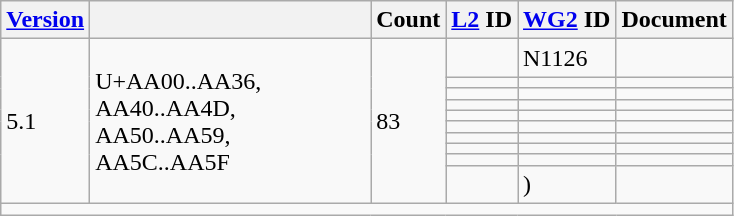<table class="wikitable sticky-header">
<tr>
<th><a href='#'>Version</a></th>
<th></th>
<th>Count</th>
<th><a href='#'>L2</a> ID</th>
<th><a href='#'>WG2</a> ID</th>
<th>Document</th>
</tr>
<tr>
<td rowspan="10">5.1</td>
<td rowspan="10" width="180">U+AA00..AA36, AA40..AA4D, AA50..AA59, AA5C..AA5F</td>
<td rowspan="10">83</td>
<td></td>
<td>N1126</td>
<td></td>
</tr>
<tr>
<td></td>
<td></td>
<td></td>
</tr>
<tr>
<td></td>
<td></td>
<td></td>
</tr>
<tr>
<td></td>
<td></td>
<td></td>
</tr>
<tr>
<td></td>
<td></td>
<td></td>
</tr>
<tr>
<td></td>
<td></td>
<td></td>
</tr>
<tr>
<td></td>
<td></td>
<td></td>
</tr>
<tr>
<td></td>
<td></td>
<td></td>
</tr>
<tr>
<td></td>
<td></td>
<td></td>
</tr>
<tr>
<td></td>
<td> )</td>
<td></td>
</tr>
<tr class="sortbottom">
<td colspan="6"></td>
</tr>
</table>
